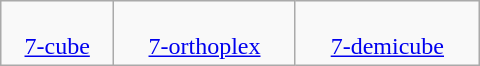<table class="wikitable"  style="float:right; width:320px;">
<tr style="text-align:center;">
<td><br><a href='#'>7-cube</a><br></td>
<td><br><a href='#'>7-orthoplex</a><br></td>
<td><br><a href='#'>7-demicube</a><br></td>
</tr>
</table>
